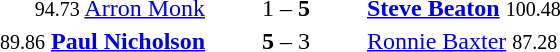<table style="text-align:center">
<tr>
<th width=223></th>
<th width=100></th>
<th width=223></th>
</tr>
<tr>
<td align=right><small>94.73</small> <a href='#'>Arron Monk</a> </td>
<td>1 – <strong>5</strong></td>
<td align=left> <strong><a href='#'>Steve Beaton</a></strong> <small>100.48</small></td>
</tr>
<tr>
<td align=right><small>89.86</small> <strong><a href='#'>Paul Nicholson</a></strong> </td>
<td><strong>5</strong> – 3</td>
<td align=left> <a href='#'>Ronnie Baxter</a> <small>87.28</small></td>
</tr>
</table>
